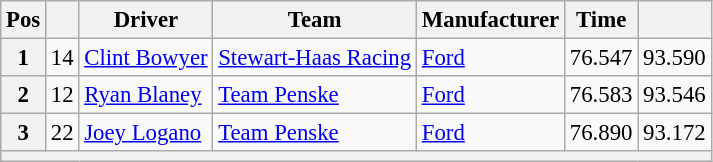<table class="wikitable" style="font-size:95%">
<tr>
<th>Pos</th>
<th></th>
<th>Driver</th>
<th>Team</th>
<th>Manufacturer</th>
<th>Time</th>
<th></th>
</tr>
<tr>
<th>1</th>
<td>14</td>
<td><a href='#'>Clint Bowyer</a></td>
<td><a href='#'>Stewart-Haas Racing</a></td>
<td><a href='#'>Ford</a></td>
<td>76.547</td>
<td>93.590</td>
</tr>
<tr>
<th>2</th>
<td>12</td>
<td><a href='#'>Ryan Blaney</a></td>
<td><a href='#'>Team Penske</a></td>
<td><a href='#'>Ford</a></td>
<td>76.583</td>
<td>93.546</td>
</tr>
<tr>
<th>3</th>
<td>22</td>
<td><a href='#'>Joey Logano</a></td>
<td><a href='#'>Team Penske</a></td>
<td><a href='#'>Ford</a></td>
<td>76.890</td>
<td>93.172</td>
</tr>
<tr>
<th colspan="7"></th>
</tr>
</table>
